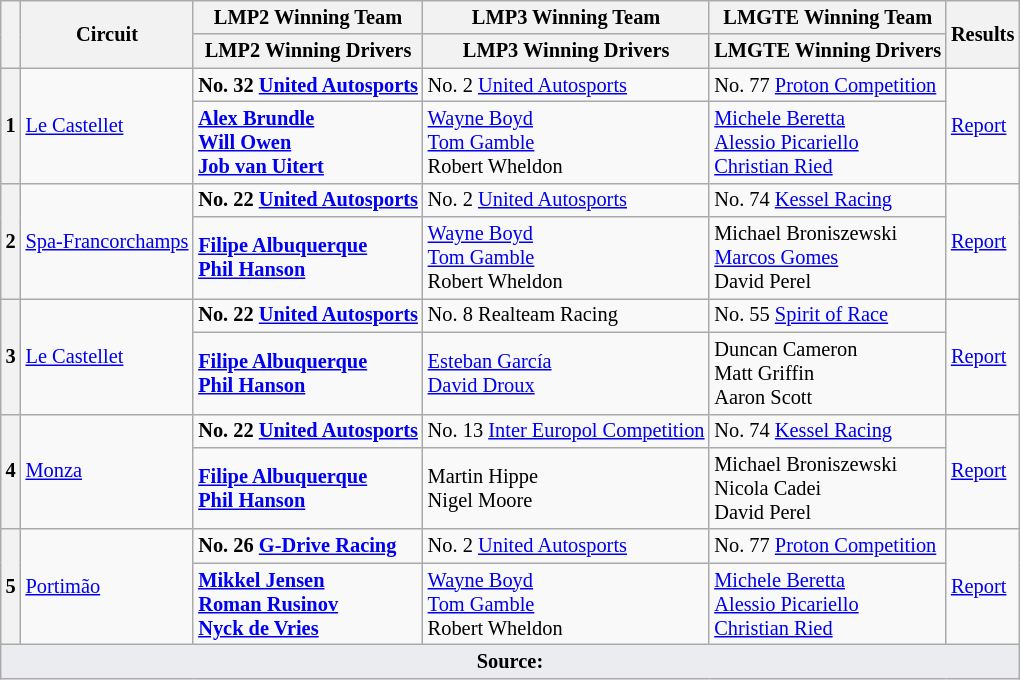<table class="wikitable" style="font-size:85%;">
<tr>
<th rowspan=2></th>
<th rowspan=2>Circuit</th>
<th>LMP2 Winning Team</th>
<th>LMP3 Winning Team</th>
<th>LMGTE Winning Team</th>
<th rowspan=2>Results</th>
</tr>
<tr>
<th>LMP2 Winning Drivers</th>
<th>LMP3 Winning Drivers</th>
<th>LMGTE Winning Drivers</th>
</tr>
<tr>
<th rowspan=2>1</th>
<td rowspan=2> <a href='#'>Le Castellet</a></td>
<td><strong> No. 32 <a href='#'>United Autosports</a></strong></td>
<td> No. 2 <a href='#'>United Autosports</a></td>
<td> No. 77 <a href='#'>Proton Competition</a></td>
<td rowspan=2><a href='#'>Report</a></td>
</tr>
<tr>
<td><strong> <a href='#'>Alex Brundle</a><br> <a href='#'>Will Owen</a><br> <a href='#'>Job van Uitert</a></strong></td>
<td> <a href='#'>Wayne Boyd</a><br> <a href='#'>Tom Gamble</a><br> Robert Wheldon</td>
<td> <a href='#'>Michele Beretta</a><br> <a href='#'>Alessio Picariello</a><br> <a href='#'>Christian Ried</a></td>
</tr>
<tr>
<th rowspan=2>2</th>
<td rowspan=2> <a href='#'>Spa-Francorchamps</a></td>
<td><strong> No. 22 <a href='#'>United Autosports</a></strong></td>
<td> No. 2 <a href='#'>United Autosports</a></td>
<td> No. 74 <a href='#'>Kessel Racing</a></td>
<td rowspan="2"><a href='#'>Report</a></td>
</tr>
<tr>
<td><strong> <a href='#'>Filipe Albuquerque</a></strong><br><strong> <a href='#'>Phil Hanson</a></strong></td>
<td> <a href='#'>Wayne Boyd</a><br> <a href='#'>Tom Gamble</a><br> Robert Wheldon</td>
<td> Michael Broniszewski<br> <a href='#'>Marcos Gomes</a><br> David Perel</td>
</tr>
<tr>
<th rowspan=2>3</th>
<td rowspan=2> <a href='#'>Le Castellet</a></td>
<td><strong> No. 22 <a href='#'>United Autosports</a></strong></td>
<td> No. 8 Realteam Racing</td>
<td> No. 55 <a href='#'>Spirit of Race</a></td>
<td rowspan="2"><a href='#'>Report</a></td>
</tr>
<tr>
<td><strong> <a href='#'>Filipe Albuquerque</a></strong><br><strong> <a href='#'>Phil Hanson</a></strong></td>
<td> <a href='#'>Esteban García</a><br> <a href='#'>David Droux</a></td>
<td> Duncan Cameron<br> Matt Griffin<br> Aaron Scott</td>
</tr>
<tr>
<th rowspan=2>4</th>
<td rowspan=2> <a href='#'>Monza</a></td>
<td><strong> No. 22 <a href='#'>United Autosports</a></strong></td>
<td> No. 13 <a href='#'>Inter Europol Competition</a></td>
<td> No. 74 <a href='#'>Kessel Racing</a></td>
<td rowspan="2"><a href='#'>Report</a></td>
</tr>
<tr>
<td><strong> <a href='#'>Filipe Albuquerque</a></strong><br><strong> <a href='#'>Phil Hanson</a></strong></td>
<td> Martin Hippe<br> Nigel Moore</td>
<td> Michael Broniszewski<br> Nicola Cadei<br> David Perel</td>
</tr>
<tr>
<th rowspan=2>5</th>
<td rowspan=2> <a href='#'>Portimão</a></td>
<td><strong> No. 26 <a href='#'>G-Drive Racing</a></strong></td>
<td> No. 2 <a href='#'>United Autosports</a></td>
<td> No. 77 <a href='#'>Proton Competition</a></td>
<td rowspan="2"><a href='#'>Report</a></td>
</tr>
<tr>
<td><strong> <a href='#'>Mikkel Jensen</a><br> <a href='#'>Roman Rusinov</a><br> <a href='#'>Nyck de Vries</a></strong></td>
<td> <a href='#'>Wayne Boyd</a><br> <a href='#'>Tom Gamble</a><br> Robert Wheldon</td>
<td> <a href='#'>Michele Beretta</a><br> <a href='#'>Alessio Picariello</a><br> <a href='#'>Christian Ried</a></td>
</tr>
<tr class="sortbottom">
<td colspan="6" style="background-color:#EAECF0;text-align:center"><strong>Source:</strong></td>
</tr>
</table>
